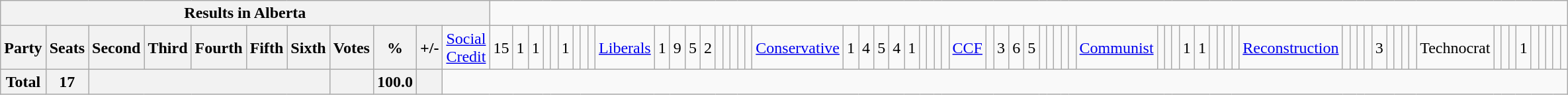<table class="wikitable">
<tr>
<th colspan=12>Results in Alberta</th>
</tr>
<tr>
<th colspan=2>Party</th>
<th>Seats</th>
<th>Second</th>
<th>Third</th>
<th>Fourth</th>
<th>Fifth</th>
<th>Sixth</th>
<th>Votes</th>
<th>%</th>
<th>+/-<br></th>
<td><a href='#'>Social Credit</a></td>
<td align="right">15</td>
<td align="right">1</td>
<td align="right">1</td>
<td align="right"></td>
<td align="right"></td>
<td align="right">1</td>
<td align="right"></td>
<td align="right"></td>
<td align="right"><br></td>
<td><a href='#'>Liberals</a></td>
<td align="right">1</td>
<td align="right">9</td>
<td align="right">5</td>
<td align="right">2</td>
<td align="right"></td>
<td align="right"></td>
<td align="right"></td>
<td align="right"></td>
<td align="right"><br></td>
<td><a href='#'>Conservative</a></td>
<td align="right">1</td>
<td align="right">4</td>
<td align="right">5</td>
<td align="right">4</td>
<td align="right">1</td>
<td align="right"></td>
<td align="right"></td>
<td align="right"></td>
<td align="right"><br></td>
<td><a href='#'>CCF</a></td>
<td align="right"></td>
<td align="right">3</td>
<td align="right">6</td>
<td align="right">5</td>
<td align="right"></td>
<td align="right"></td>
<td align="right"></td>
<td align="right"></td>
<td align="right"><br></td>
<td><a href='#'>Communist</a></td>
<td align="right"></td>
<td align="right"></td>
<td align="right"></td>
<td align="right">1</td>
<td align="right">1</td>
<td align="right"></td>
<td align="right"></td>
<td align="right"></td>
<td align="right"><br></td>
<td><a href='#'>Reconstruction</a></td>
<td align="right"></td>
<td align="right"></td>
<td align="right"></td>
<td align="right"></td>
<td align="right">3</td>
<td align="right"></td>
<td align="right"></td>
<td align="right"></td>
<td align="right"><br></td>
<td>Technocrat</td>
<td align="right"></td>
<td align="right"></td>
<td align="right"></td>
<td align="right">1</td>
<td align="right"></td>
<td align="right"></td>
<td align="right"></td>
<td align="right"></td>
<td align="right"></td>
</tr>
<tr>
<th colspan="2">Total</th>
<th>17</th>
<th colspan="5"></th>
<th></th>
<th>100.0</th>
<th></th>
</tr>
</table>
